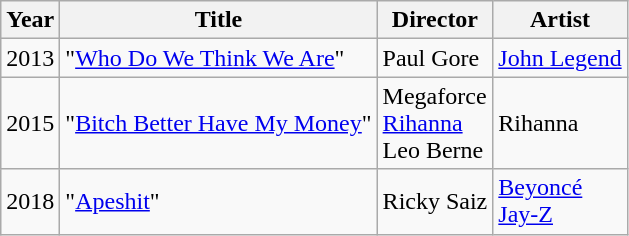<table class="wikitable">
<tr>
<th>Year</th>
<th>Title</th>
<th>Director</th>
<th>Artist</th>
</tr>
<tr>
<td>2013</td>
<td>"<a href='#'>Who Do We Think We Are</a>"</td>
<td>Paul Gore</td>
<td><a href='#'>John Legend</a></td>
</tr>
<tr>
<td>2015</td>
<td>"<a href='#'>Bitch Better Have My Money</a>"</td>
<td>Megaforce<br><a href='#'>Rihanna</a><br>Leo Berne</td>
<td>Rihanna</td>
</tr>
<tr>
<td>2018</td>
<td>"<a href='#'>Apeshit</a>"</td>
<td>Ricky Saiz</td>
<td><a href='#'>Beyoncé</a><br><a href='#'>Jay-Z</a></td>
</tr>
</table>
